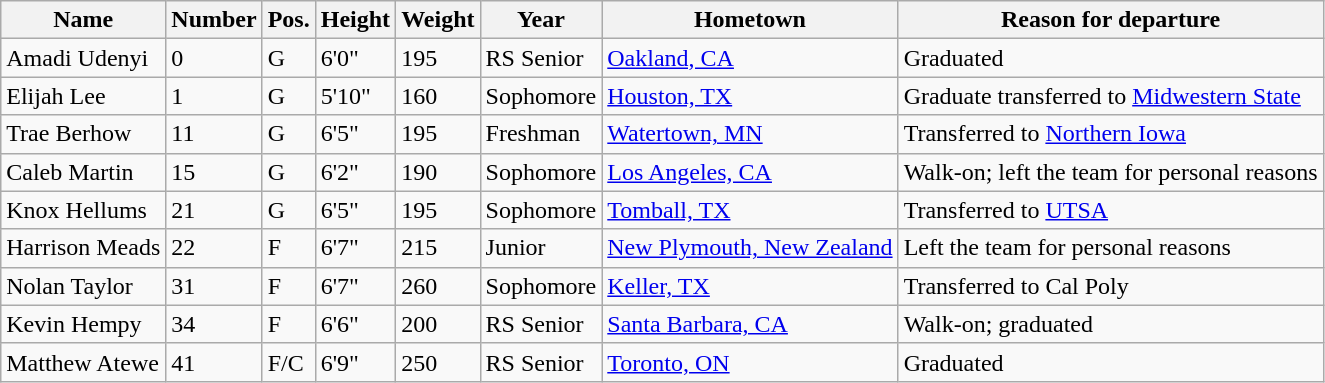<table class="wikitable sortable" border="1">
<tr>
<th>Name</th>
<th>Number</th>
<th>Pos.</th>
<th>Height</th>
<th>Weight</th>
<th>Year</th>
<th>Hometown</th>
<th class="unsortable">Reason for departure</th>
</tr>
<tr>
<td>Amadi Udenyi</td>
<td>0</td>
<td>G</td>
<td>6'0"</td>
<td>195</td>
<td>RS Senior</td>
<td><a href='#'>Oakland, CA</a></td>
<td>Graduated</td>
</tr>
<tr>
<td>Elijah Lee</td>
<td>1</td>
<td>G</td>
<td>5'10"</td>
<td>160</td>
<td>Sophomore</td>
<td><a href='#'>Houston, TX</a></td>
<td>Graduate transferred to <a href='#'>Midwestern State</a></td>
</tr>
<tr>
<td>Trae Berhow</td>
<td>11</td>
<td>G</td>
<td>6'5"</td>
<td>195</td>
<td>Freshman</td>
<td><a href='#'>Watertown, MN</a></td>
<td>Transferred to <a href='#'>Northern Iowa</a></td>
</tr>
<tr>
<td>Caleb Martin</td>
<td>15</td>
<td>G</td>
<td>6'2"</td>
<td>190</td>
<td>Sophomore</td>
<td><a href='#'>Los Angeles, CA</a></td>
<td>Walk-on; left the team for personal reasons</td>
</tr>
<tr>
<td>Knox Hellums</td>
<td>21</td>
<td>G</td>
<td>6'5"</td>
<td>195</td>
<td>Sophomore</td>
<td><a href='#'>Tomball, TX</a></td>
<td>Transferred to <a href='#'>UTSA</a></td>
</tr>
<tr>
<td>Harrison Meads</td>
<td>22</td>
<td>F</td>
<td>6'7"</td>
<td>215</td>
<td>Junior</td>
<td><a href='#'>New Plymouth, New Zealand</a></td>
<td>Left the team for personal reasons</td>
</tr>
<tr>
<td>Nolan Taylor</td>
<td>31</td>
<td>F</td>
<td>6'7"</td>
<td>260</td>
<td>Sophomore</td>
<td><a href='#'>Keller, TX</a></td>
<td>Transferred to Cal Poly</td>
</tr>
<tr>
<td>Kevin Hempy</td>
<td>34</td>
<td>F</td>
<td>6'6"</td>
<td>200</td>
<td>RS Senior</td>
<td><a href='#'>Santa Barbara, CA</a></td>
<td>Walk-on; graduated</td>
</tr>
<tr>
<td>Matthew Atewe</td>
<td>41</td>
<td>F/C</td>
<td>6'9"</td>
<td>250</td>
<td>RS Senior</td>
<td><a href='#'>Toronto, ON</a></td>
<td>Graduated</td>
</tr>
</table>
